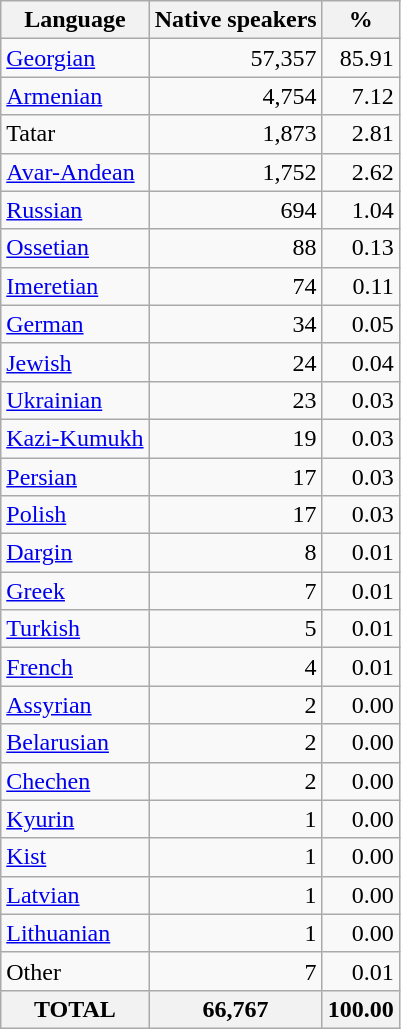<table class="wikitable sortable">
<tr>
<th>Language</th>
<th>Native speakers</th>
<th>%</th>
</tr>
<tr>
<td><a href='#'>Georgian</a></td>
<td align="right">57,357</td>
<td align="right">85.91</td>
</tr>
<tr>
<td><a href='#'>Armenian</a></td>
<td align="right">4,754</td>
<td align="right">7.12</td>
</tr>
<tr>
<td>Tatar</td>
<td align="right">1,873</td>
<td align="right">2.81</td>
</tr>
<tr>
<td><a href='#'>Avar-Andean</a></td>
<td align="right">1,752</td>
<td align="right">2.62</td>
</tr>
<tr>
<td><a href='#'>Russian</a></td>
<td align="right">694</td>
<td align="right">1.04</td>
</tr>
<tr>
<td><a href='#'>Ossetian</a></td>
<td align="right">88</td>
<td align="right">0.13</td>
</tr>
<tr>
<td><a href='#'>Imeretian</a></td>
<td align="right">74</td>
<td align="right">0.11</td>
</tr>
<tr>
<td><a href='#'>German</a></td>
<td align="right">34</td>
<td align="right">0.05</td>
</tr>
<tr>
<td><a href='#'>Jewish</a></td>
<td align="right">24</td>
<td align="right">0.04</td>
</tr>
<tr>
<td><a href='#'>Ukrainian</a></td>
<td align="right">23</td>
<td align="right">0.03</td>
</tr>
<tr>
<td><a href='#'>Kazi-Kumukh</a></td>
<td align="right">19</td>
<td align="right">0.03</td>
</tr>
<tr>
<td><a href='#'>Persian</a></td>
<td align="right">17</td>
<td align="right">0.03</td>
</tr>
<tr>
<td><a href='#'>Polish</a></td>
<td align="right">17</td>
<td align="right">0.03</td>
</tr>
<tr>
<td><a href='#'>Dargin</a></td>
<td align="right">8</td>
<td align="right">0.01</td>
</tr>
<tr>
<td><a href='#'>Greek</a></td>
<td align="right">7</td>
<td align="right">0.01</td>
</tr>
<tr>
<td><a href='#'>Turkish</a></td>
<td align="right">5</td>
<td align="right">0.01</td>
</tr>
<tr>
<td><a href='#'>French</a></td>
<td align="right">4</td>
<td align="right">0.01</td>
</tr>
<tr>
<td><a href='#'>Assyrian</a></td>
<td align="right">2</td>
<td align="right">0.00</td>
</tr>
<tr>
<td><a href='#'>Belarusian</a></td>
<td align="right">2</td>
<td align="right">0.00</td>
</tr>
<tr>
<td><a href='#'>Chechen</a></td>
<td align="right">2</td>
<td align="right">0.00</td>
</tr>
<tr>
<td><a href='#'>Kyurin</a></td>
<td align="right">1</td>
<td align="right">0.00</td>
</tr>
<tr>
<td><a href='#'>Kist</a></td>
<td align="right">1</td>
<td align="right">0.00</td>
</tr>
<tr>
<td><a href='#'>Latvian</a></td>
<td align="right">1</td>
<td align="right">0.00</td>
</tr>
<tr>
<td><a href='#'>Lithuanian</a></td>
<td align="right">1</td>
<td align="right">0.00</td>
</tr>
<tr>
<td>Other</td>
<td align="right">7</td>
<td align="right">0.01</td>
</tr>
<tr>
<th>TOTAL</th>
<th>66,767</th>
<th>100.00</th>
</tr>
</table>
